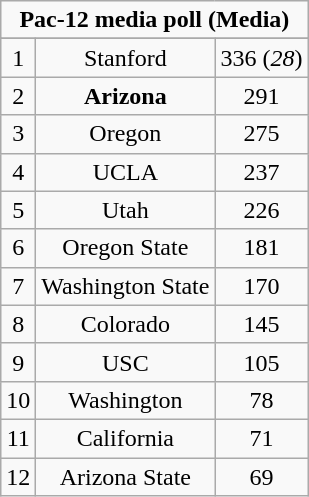<table class="wikitable" style="display: inline-table;">
<tr>
<td align="center" Colspan="3"><strong>Pac-12 media poll (Media)</strong></td>
</tr>
<tr align="center">
</tr>
<tr align="center">
<td>1</td>
<td ! style=>Stanford</td>
<td>336 (<em>28</em>)</td>
</tr>
<tr align="center">
<td>2</td>
<td ! style=><strong>Arizona</strong></td>
<td>291</td>
</tr>
<tr align="center">
<td>3</td>
<td ! style=>Oregon</td>
<td>275</td>
</tr>
<tr align="center">
<td>4</td>
<td ! style=>UCLA</td>
<td>237</td>
</tr>
<tr align="center">
<td>5</td>
<td ! style=>Utah</td>
<td>226</td>
</tr>
<tr align="center">
<td>6</td>
<td ! style=>Oregon State</td>
<td>181</td>
</tr>
<tr align="center">
<td>7</td>
<td ! style=>Washington State</td>
<td>170</td>
</tr>
<tr align="center">
<td>8</td>
<td ! style=>Colorado</td>
<td>145</td>
</tr>
<tr align="center">
<td>9</td>
<td ! style=>USC</td>
<td>105</td>
</tr>
<tr align="center">
<td>10</td>
<td ! style=>Washington</td>
<td>78</td>
</tr>
<tr align="center">
<td>11</td>
<td ! style=>California</td>
<td>71</td>
</tr>
<tr align="center">
<td>12</td>
<td ! style=>Arizona State</td>
<td>69</td>
</tr>
</table>
